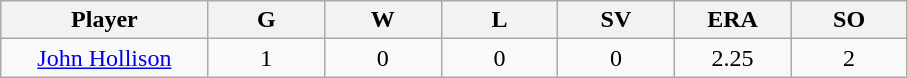<table class="wikitable sortable">
<tr>
<th bgcolor="#DDDDFF" width="16%">Player</th>
<th bgcolor="#DDDDFF" width="9%">G</th>
<th bgcolor="#DDDDFF" width="9%">W</th>
<th bgcolor="#DDDDFF" width="9%">L</th>
<th bgcolor="#DDDDFF" width="9%">SV</th>
<th bgcolor="#DDDDFF" width="9%">ERA</th>
<th bgcolor="#DDDDFF" width="9%">SO</th>
</tr>
<tr align="center">
<td><a href='#'>John Hollison</a></td>
<td>1</td>
<td>0</td>
<td>0</td>
<td>0</td>
<td>2.25</td>
<td>2</td>
</tr>
</table>
